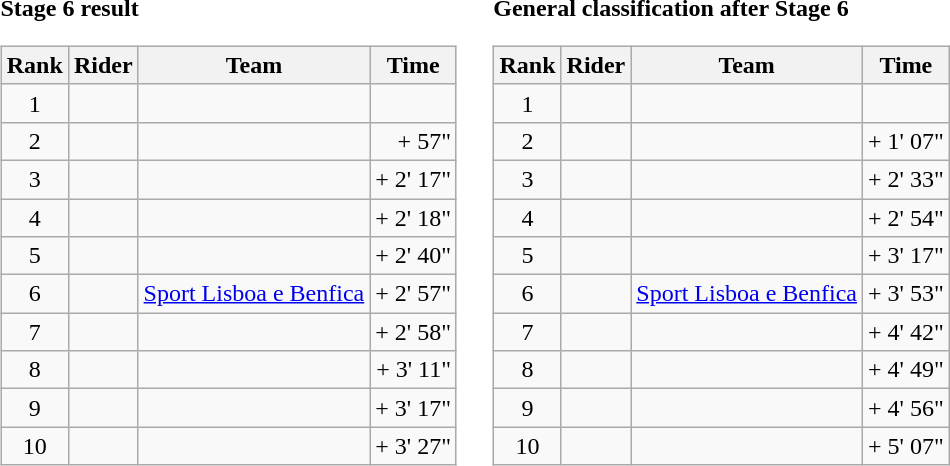<table>
<tr>
<td><strong>Stage 6 result</strong><br><table class="wikitable">
<tr>
<th scope="col">Rank</th>
<th scope="col">Rider</th>
<th scope="col">Team</th>
<th scope="col">Time</th>
</tr>
<tr>
<td style="text-align:center;">1</td>
<td></td>
<td></td>
<td style="text-align:right;"></td>
</tr>
<tr>
<td style="text-align:center;">2</td>
<td></td>
<td></td>
<td style="text-align:right;">+ 57"</td>
</tr>
<tr>
<td style="text-align:center;">3</td>
<td></td>
<td></td>
<td style="text-align:right;">+ 2' 17"</td>
</tr>
<tr>
<td style="text-align:center;">4</td>
<td></td>
<td></td>
<td style="text-align:right;">+ 2' 18"</td>
</tr>
<tr>
<td style="text-align:center;">5</td>
<td></td>
<td></td>
<td style="text-align:right;">+ 2' 40"</td>
</tr>
<tr>
<td style="text-align:center;">6</td>
<td></td>
<td><a href='#'>Sport Lisboa e Benfica</a></td>
<td style="text-align:right;">+ 2' 57"</td>
</tr>
<tr>
<td style="text-align:center;">7</td>
<td></td>
<td></td>
<td style="text-align:right;">+ 2' 58"</td>
</tr>
<tr>
<td style="text-align:center;">8</td>
<td></td>
<td></td>
<td style="text-align:right;">+ 3' 11"</td>
</tr>
<tr>
<td style="text-align:center;">9</td>
<td></td>
<td></td>
<td style="text-align:right;">+ 3' 17"</td>
</tr>
<tr>
<td style="text-align:center;">10</td>
<td></td>
<td></td>
<td style="text-align:right;">+ 3' 27"</td>
</tr>
</table>
</td>
<td></td>
<td><strong>General classification after Stage 6</strong><br><table class="wikitable">
<tr>
<th scope="col">Rank</th>
<th scope="col">Rider</th>
<th scope="col">Team</th>
<th scope="col">Time</th>
</tr>
<tr>
<td style="text-align:center;">1</td>
<td></td>
<td></td>
<td style="text-align:right;"></td>
</tr>
<tr>
<td style="text-align:center;">2</td>
<td></td>
<td></td>
<td style="text-align:right;">+ 1' 07"</td>
</tr>
<tr>
<td style="text-align:center;">3</td>
<td></td>
<td></td>
<td style="text-align:right;">+ 2' 33"</td>
</tr>
<tr>
<td style="text-align:center;">4</td>
<td></td>
<td></td>
<td style="text-align:right;">+ 2' 54"</td>
</tr>
<tr>
<td style="text-align:center;">5</td>
<td></td>
<td></td>
<td style="text-align:right;">+ 3' 17"</td>
</tr>
<tr>
<td style="text-align:center;">6</td>
<td></td>
<td><a href='#'>Sport Lisboa e Benfica</a></td>
<td style="text-align:right;">+ 3' 53"</td>
</tr>
<tr>
<td style="text-align:center;">7</td>
<td></td>
<td></td>
<td style="text-align:right;">+ 4' 42"</td>
</tr>
<tr>
<td style="text-align:center;">8</td>
<td></td>
<td></td>
<td style="text-align:right;">+ 4' 49"</td>
</tr>
<tr>
<td style="text-align:center;">9</td>
<td></td>
<td></td>
<td style="text-align:right;">+ 4' 56"</td>
</tr>
<tr>
<td style="text-align:center;">10</td>
<td></td>
<td></td>
<td style="text-align:right;">+ 5' 07"</td>
</tr>
</table>
</td>
</tr>
</table>
